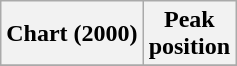<table class="wikitable plainrowheaders" style="text-align:center;">
<tr>
<th scope="col">Chart (2000)</th>
<th scope="col">Peak<br>position</th>
</tr>
<tr>
</tr>
</table>
